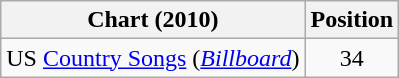<table class="wikitable">
<tr>
<th scope="col">Chart (2010)</th>
<th scope="col">Position</th>
</tr>
<tr>
<td>US <a href='#'>Country Songs</a> (<em><a href='#'>Billboard</a></em>)</td>
<td style="text-align:center;">34</td>
</tr>
</table>
